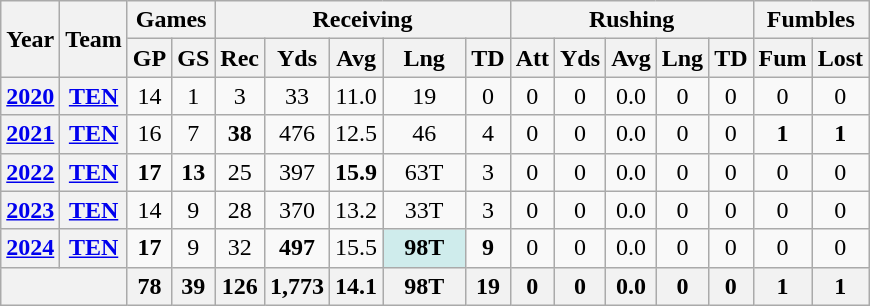<table class="wikitable" style="text-align:center; width=%75">
<tr>
<th rowspan="2">Year</th>
<th rowspan="2">Team</th>
<th colspan="2">Games</th>
<th colspan="5">Receiving</th>
<th colspan="5">Rushing</th>
<th colspan="2">Fumbles</th>
</tr>
<tr>
<th>GP</th>
<th>GS</th>
<th>Rec</th>
<th>Yds</th>
<th>Avg</th>
<th>Lng</th>
<th>TD</th>
<th>Att</th>
<th>Yds</th>
<th>Avg</th>
<th>Lng</th>
<th>TD</th>
<th>Fum</th>
<th>Lost</th>
</tr>
<tr>
<th><a href='#'>2020</a></th>
<th><a href='#'>TEN</a></th>
<td>14</td>
<td>1</td>
<td>3</td>
<td>33</td>
<td>11.0</td>
<td>19</td>
<td>0</td>
<td>0</td>
<td>0</td>
<td>0.0</td>
<td>0</td>
<td>0</td>
<td>0</td>
<td>0</td>
</tr>
<tr>
<th><a href='#'>2021</a></th>
<th><a href='#'>TEN</a></th>
<td>16</td>
<td>7</td>
<td><strong>38</strong></td>
<td>476</td>
<td>12.5</td>
<td>46</td>
<td>4</td>
<td>0</td>
<td>0</td>
<td>0.0</td>
<td>0</td>
<td>0</td>
<td><strong>1</strong></td>
<td><strong>1</strong></td>
</tr>
<tr>
<th><a href='#'>2022</a></th>
<th><a href='#'>TEN</a></th>
<td><strong>17</strong></td>
<td><strong>13</strong></td>
<td>25</td>
<td>397</td>
<td><strong>15.9</strong></td>
<td>63T</td>
<td>3</td>
<td>0</td>
<td>0</td>
<td>0.0</td>
<td>0</td>
<td>0</td>
<td>0</td>
<td>0</td>
</tr>
<tr>
<th><a href='#'>2023</a></th>
<th><a href='#'>TEN</a></th>
<td>14</td>
<td>9</td>
<td>28</td>
<td>370</td>
<td>13.2</td>
<td>33T</td>
<td>3</td>
<td>0</td>
<td>0</td>
<td>0.0</td>
<td>0</td>
<td>0</td>
<td>0</td>
<td>0</td>
</tr>
<tr>
<th><a href='#'>2024</a></th>
<th><a href='#'>TEN</a></th>
<td><strong>17</strong></td>
<td>9</td>
<td>32</td>
<td><strong>497</strong></td>
<td>15.5</td>
<td style="background:#cfecec; width:3em;"><strong>98T</strong></td>
<td><strong>9</strong></td>
<td>0</td>
<td>0</td>
<td>0.0</td>
<td>0</td>
<td>0</td>
<td>0</td>
<td>0</td>
</tr>
<tr>
<th colspan="2"></th>
<th>78</th>
<th>39</th>
<th>126</th>
<th>1,773</th>
<th>14.1</th>
<th>98T</th>
<th>19</th>
<th>0</th>
<th>0</th>
<th>0.0</th>
<th>0</th>
<th>0</th>
<th>1</th>
<th>1</th>
</tr>
</table>
